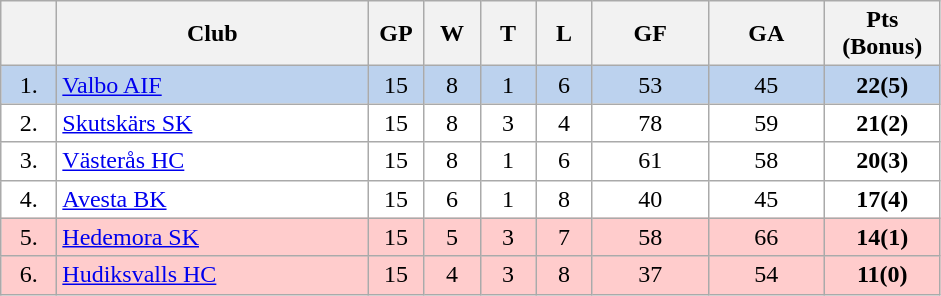<table class="wikitable">
<tr>
<th width="30"></th>
<th width="200">Club</th>
<th width="30">GP</th>
<th width="30">W</th>
<th width="30">T</th>
<th width="30">L</th>
<th width="70">GF</th>
<th width="70">GA</th>
<th width="70">Pts (Bonus)</th>
</tr>
<tr bgcolor="#BCD2EE" align="center">
<td>1.</td>
<td align="left"><a href='#'>Valbo AIF</a></td>
<td>15</td>
<td>8</td>
<td>1</td>
<td>6</td>
<td>53</td>
<td>45</td>
<td><strong>22(5)</strong></td>
</tr>
<tr bgcolor="#FFFFFF" align="center">
<td>2.</td>
<td align="left"><a href='#'>Skutskärs SK</a></td>
<td>15</td>
<td>8</td>
<td>3</td>
<td>4</td>
<td>78</td>
<td>59</td>
<td><strong>21(2)</strong></td>
</tr>
<tr bgcolor="#FFFFFF" align="center">
<td>3.</td>
<td align="left"><a href='#'>Västerås HC</a></td>
<td>15</td>
<td>8</td>
<td>1</td>
<td>6</td>
<td>61</td>
<td>58</td>
<td><strong>20(3)</strong></td>
</tr>
<tr bgcolor="#FFFFFF" align="center">
<td>4.</td>
<td align="left"><a href='#'>Avesta BK</a></td>
<td>15</td>
<td>6</td>
<td>1</td>
<td>8</td>
<td>40</td>
<td>45</td>
<td><strong>17(4)</strong></td>
</tr>
<tr bgcolor="#FFCCCC" align="center">
<td>5.</td>
<td align="left"><a href='#'>Hedemora SK</a></td>
<td>15</td>
<td>5</td>
<td>3</td>
<td>7</td>
<td>58</td>
<td>66</td>
<td><strong>14(1)</strong></td>
</tr>
<tr bgcolor="#FFCCCC" align="center">
<td>6.</td>
<td align="left"><a href='#'>Hudiksvalls HC</a></td>
<td>15</td>
<td>4</td>
<td>3</td>
<td>8</td>
<td>37</td>
<td>54</td>
<td><strong>11(0)</strong></td>
</tr>
</table>
